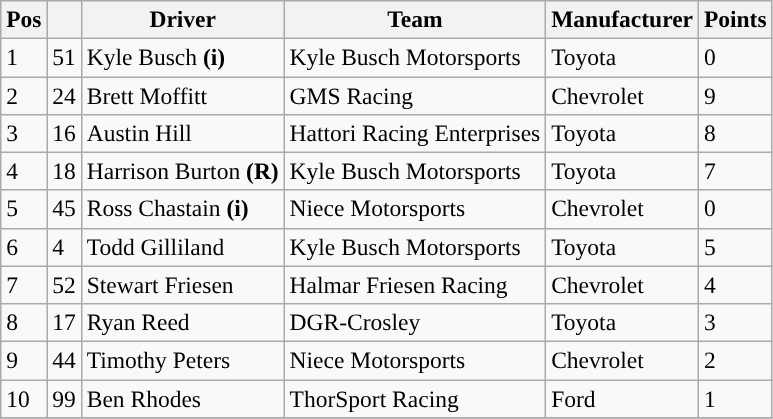<table class="wikitable" style="font-size:98%">
<tr>
<th>Pos</th>
<th></th>
<th>Driver</th>
<th>Team</th>
<th>Manufacturer</th>
<th>Points</th>
</tr>
<tr>
<td>1</td>
<td>51</td>
<td>Kyle Busch <strong>(i)</strong></td>
<td>Kyle Busch Motorsports</td>
<td>Toyota</td>
<td>0</td>
</tr>
<tr>
<td>2</td>
<td>24</td>
<td>Brett Moffitt</td>
<td>GMS Racing</td>
<td>Chevrolet</td>
<td>9</td>
</tr>
<tr>
<td>3</td>
<td>16</td>
<td>Austin Hill</td>
<td>Hattori Racing Enterprises</td>
<td>Toyota</td>
<td>8</td>
</tr>
<tr>
<td>4</td>
<td>18</td>
<td>Harrison Burton <strong>(R)</strong></td>
<td>Kyle Busch Motorsports</td>
<td>Toyota</td>
<td>7</td>
</tr>
<tr>
<td>5</td>
<td>45</td>
<td>Ross Chastain <strong>(i)</strong></td>
<td>Niece Motorsports</td>
<td>Chevrolet</td>
<td>0</td>
</tr>
<tr>
<td>6</td>
<td>4</td>
<td>Todd Gilliland</td>
<td>Kyle Busch Motorsports</td>
<td>Toyota</td>
<td>5</td>
</tr>
<tr>
<td>7</td>
<td>52</td>
<td>Stewart Friesen</td>
<td>Halmar Friesen Racing</td>
<td>Chevrolet</td>
<td>4</td>
</tr>
<tr>
<td>8</td>
<td>17</td>
<td>Ryan Reed</td>
<td>DGR-Crosley</td>
<td>Toyota</td>
<td>3</td>
</tr>
<tr>
<td>9</td>
<td>44</td>
<td>Timothy Peters</td>
<td>Niece Motorsports</td>
<td>Chevrolet</td>
<td>2</td>
</tr>
<tr>
<td>10</td>
<td>99</td>
<td>Ben Rhodes</td>
<td>ThorSport Racing</td>
<td>Ford</td>
<td>1</td>
</tr>
<tr>
</tr>
</table>
